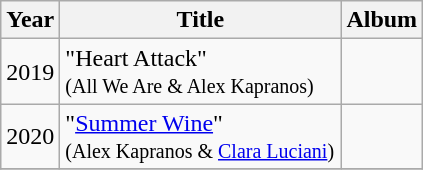<table class="wikitable">
<tr>
<th style="text-align:center; width:10px">Year</th>
<th style="text-align:center; width:180px;">Title</th>
<th style="text-align:center;">Album</th>
</tr>
<tr>
<td style="text-align:center;">2019</td>
<td>"Heart Attack"<br><small>(All We Are & Alex Kapranos)</small></td>
<td></td>
</tr>
<tr>
<td style="text-align:center;">2020</td>
<td>"<a href='#'>Summer Wine</a>"<br><small>(Alex Kapranos & <a href='#'>Clara Luciani</a>)</small></td>
<td></td>
</tr>
<tr>
</tr>
</table>
